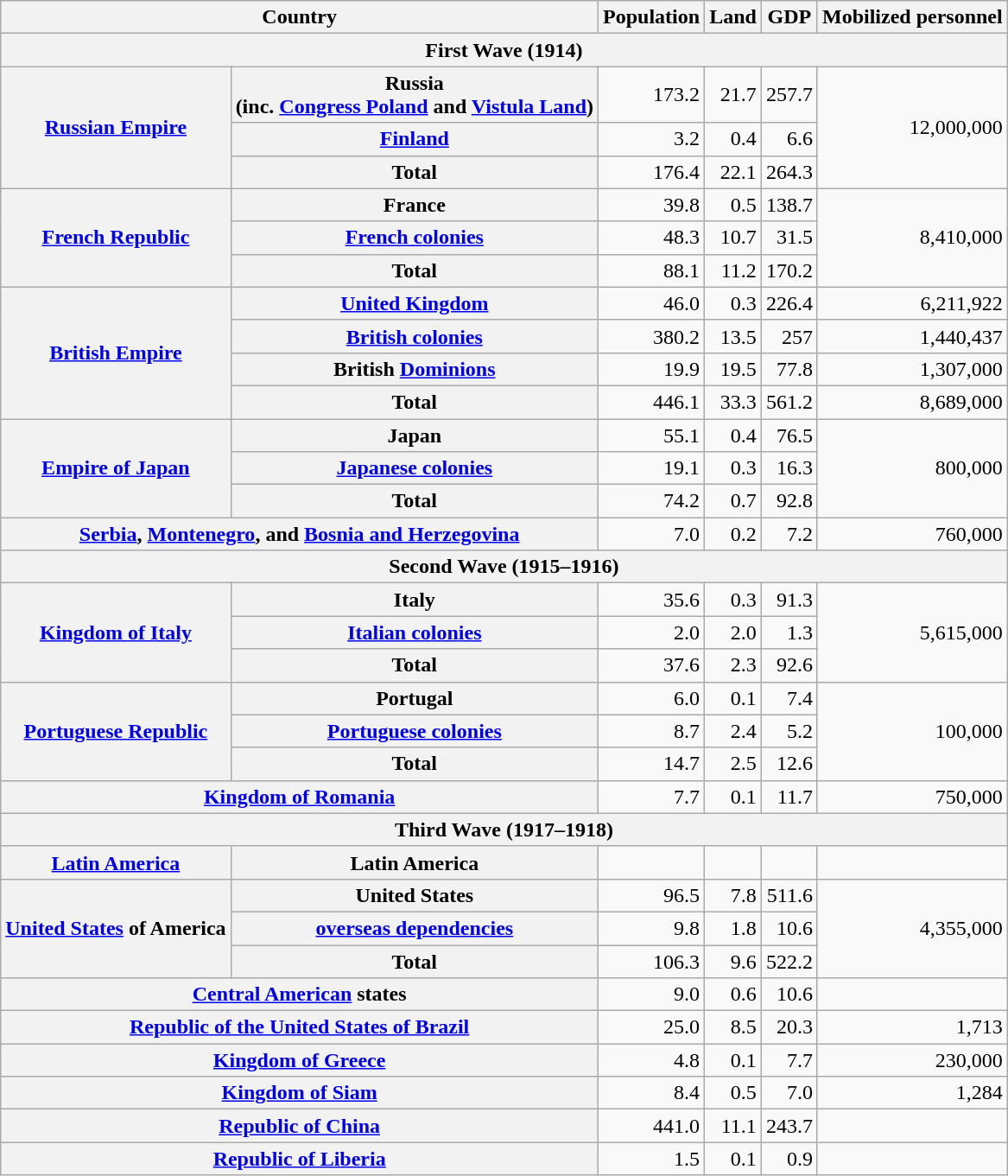<table class="wikitable plainrowheaders" style="text-align: right;">
<tr>
<th scope="col" colspan=2>Country</th>
<th scope="col">Population </th>
<th scope="col">Land </th>
<th scope="col">GDP </th>
<th scope="col">Mobilized personnel</th>
</tr>
<tr>
<th scope="col" colspan=6>First Wave (1914)</th>
</tr>
<tr>
<th scope="row" rowspan=3><a href='#'>Russian Empire</a></th>
<th scope="row">Russia<br>(inc. <a href='#'>Congress Poland</a> and 
<a href='#'>Vistula Land</a>)</th>
<td>173.2</td>
<td>21.7</td>
<td>257.7</td>
<td rowspan="3">12,000,000</td>
</tr>
<tr>
<th scope="row"><a href='#'>Finland</a></th>
<td>3.2</td>
<td>0.4</td>
<td>6.6</td>
</tr>
<tr>
<th scope="row" style="font-weight: bold;">Total</th>
<td>176.4</td>
<td>22.1</td>
<td>264.3</td>
</tr>
<tr>
<th scope="row" rowspan=3><a href='#'>French Republic</a></th>
<th scope="row">France</th>
<td>39.8</td>
<td>0.5</td>
<td>138.7</td>
<td rowspan="3">8,410,000</td>
</tr>
<tr>
<th scope="row"><a href='#'>French colonies</a></th>
<td>48.3</td>
<td>10.7</td>
<td>31.5</td>
</tr>
<tr>
<th scope="row" style="font-weight: bold;">Total</th>
<td>88.1</td>
<td>11.2</td>
<td>170.2</td>
</tr>
<tr>
<th scope="row" rowspan=4><a href='#'>British Empire</a></th>
<th scope="row"><a href='#'>United Kingdom</a></th>
<td>46.0</td>
<td>0.3</td>
<td>226.4</td>
<td>6,211,922</td>
</tr>
<tr>
<th scope="row"><a href='#'>British colonies</a></th>
<td>380.2</td>
<td>13.5</td>
<td>257</td>
<td>1,440,437</td>
</tr>
<tr>
<th scope="row">British <a href='#'>Dominions</a></th>
<td>19.9</td>
<td>19.5</td>
<td>77.8</td>
<td>1,307,000</td>
</tr>
<tr>
<th scope="row" style="font-weight: bold;">Total</th>
<td>446.1</td>
<td>33.3</td>
<td>561.2</td>
<td>8,689,000</td>
</tr>
<tr>
<th scope="row" rowspan=3><a href='#'>Empire of Japan</a></th>
<th scope="row">Japan</th>
<td>55.1</td>
<td>0.4</td>
<td>76.5</td>
<td rowspan="3">800,000</td>
</tr>
<tr>
<th scope="row"><a href='#'>Japanese colonies</a></th>
<td>19.1</td>
<td>0.3</td>
<td>16.3</td>
</tr>
<tr>
<th scope="row" style="font-weight: bold;">Total</th>
<td>74.2</td>
<td>0.7</td>
<td>92.8</td>
</tr>
<tr>
<th scope="row" colspan=2><a href='#'>Serbia</a>, <a href='#'>Montenegro</a>, and <a href='#'>Bosnia and Herzegovina</a></th>
<td>7.0</td>
<td>0.2</td>
<td>7.2</td>
<td>760,000</td>
</tr>
<tr>
<th scope="col" colspan=6>Second Wave (1915–1916)</th>
</tr>
<tr>
<th scope="row" rowspan=3><a href='#'>Kingdom of Italy</a></th>
<th scope="row">Italy</th>
<td>35.6</td>
<td>0.3</td>
<td>91.3</td>
<td rowspan="3">5,615,000</td>
</tr>
<tr>
<th scope="row"><a href='#'>Italian colonies</a></th>
<td>2.0</td>
<td>2.0</td>
<td>1.3</td>
</tr>
<tr>
<th scope="row" style="font-weight: bold;">Total</th>
<td>37.6</td>
<td>2.3</td>
<td>92.6</td>
</tr>
<tr>
<th scope="row" rowspan=3><a href='#'>Portuguese Republic</a></th>
<th scope="row">Portugal</th>
<td>6.0</td>
<td>0.1</td>
<td>7.4</td>
<td rowspan="3">100,000</td>
</tr>
<tr>
<th scope="row"><a href='#'>Portuguese colonies</a></th>
<td>8.7</td>
<td>2.4</td>
<td>5.2</td>
</tr>
<tr>
<th scope="row" style="font-weight: bold;">Total</th>
<td>14.7</td>
<td>2.5</td>
<td>12.6</td>
</tr>
<tr>
<th scope="row" colspan=2><a href='#'>Kingdom of Romania</a></th>
<td>7.7</td>
<td>0.1</td>
<td>11.7</td>
<td>750,000</td>
</tr>
<tr>
<th scope="col" colspan=6>Third Wave (1917–1918)</th>
</tr>
<tr>
<th scope="row" rowspan=1><a href='#'>Latin America</a></th>
<th Scope="row" rowspan=1>Latin America</th>
<td></td>
<td></td>
<td></td>
<td></td>
</tr>
<tr>
<th scope="row" rowspan=3><a href='#'>United States</a> of America</th>
<th scope="row">United States</th>
<td>96.5</td>
<td>7.8</td>
<td>511.6</td>
<td rowspan="3">4,355,000</td>
</tr>
<tr>
<th scope="row"><a href='#'>overseas dependencies</a></th>
<td>9.8</td>
<td>1.8</td>
<td>10.6</td>
</tr>
<tr>
<th scope="row" style="font-weight: bold;">Total</th>
<td>106.3</td>
<td>9.6</td>
<td>522.2</td>
</tr>
<tr>
<th scope="row" colspan=2><a href='#'>Central American</a> states</th>
<td>9.0</td>
<td>0.6</td>
<td>10.6</td>
<td></td>
</tr>
<tr>
<th scope="row" colspan=2><a href='#'>Republic of the United States of Brazil</a></th>
<td>25.0</td>
<td>8.5</td>
<td>20.3</td>
<td>1,713</td>
</tr>
<tr>
<th scope="row" colspan=2><a href='#'>Kingdom of Greece</a></th>
<td>4.8</td>
<td>0.1</td>
<td>7.7</td>
<td>230,000</td>
</tr>
<tr>
<th scope="row" colspan=2><a href='#'>Kingdom of Siam</a></th>
<td>8.4</td>
<td>0.5</td>
<td>7.0</td>
<td>1,284</td>
</tr>
<tr>
<th scope="row" colspan=2><a href='#'>Republic of China</a></th>
<td>441.0</td>
<td>11.1</td>
<td>243.7</td>
<td></td>
</tr>
<tr>
<th scope="row" colspan=2><a href='#'>Republic of Liberia</a></th>
<td>1.5</td>
<td>0.1</td>
<td>0.9</td>
<td></td>
</tr>
</table>
